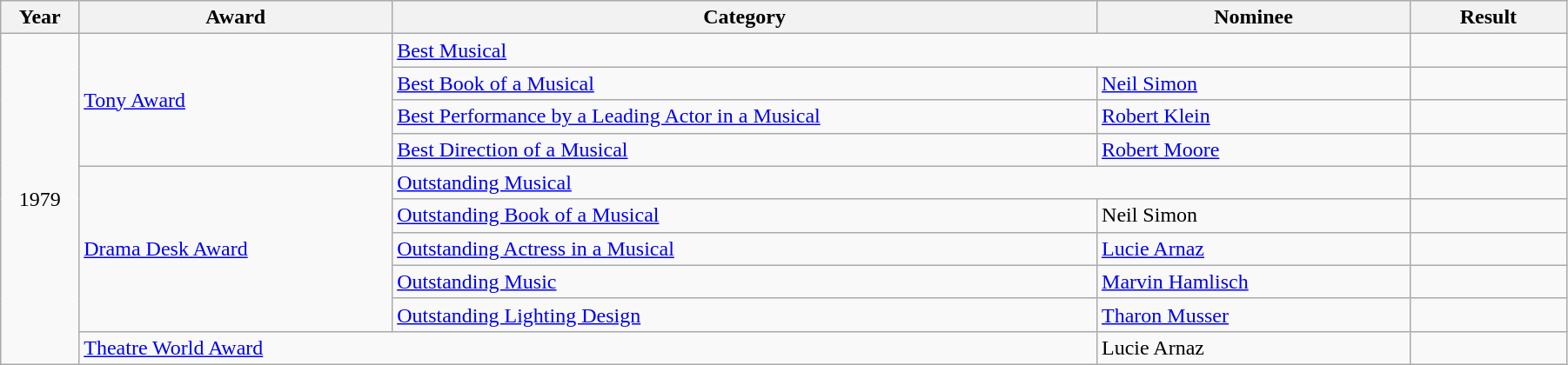<table class="wikitable" width="95%">
<tr>
<th width="5%">Year</th>
<th width="20%">Award</th>
<th width="45%">Category</th>
<th width="20%">Nominee</th>
<th width="10%">Result</th>
</tr>
<tr>
<td rowspan="10" align="center">1979</td>
<td rowspan="4"><a href='#'>Tony Award</a></td>
<td colspan="2"><a href='#'>Best Musical</a></td>
<td></td>
</tr>
<tr>
<td><a href='#'>Best Book of a Musical</a></td>
<td><a href='#'>Neil Simon</a></td>
<td></td>
</tr>
<tr>
<td><a href='#'>Best Performance by a Leading Actor in a Musical</a></td>
<td><a href='#'>Robert Klein</a></td>
<td></td>
</tr>
<tr>
<td><a href='#'>Best Direction of a Musical</a></td>
<td><a href='#'>Robert Moore</a></td>
<td></td>
</tr>
<tr>
<td rowspan="5"><a href='#'>Drama Desk Award</a></td>
<td colspan="2"><a href='#'>Outstanding Musical</a></td>
<td></td>
</tr>
<tr>
<td><a href='#'>Outstanding Book of a Musical</a></td>
<td>Neil Simon</td>
<td></td>
</tr>
<tr>
<td><a href='#'>Outstanding Actress in a Musical</a></td>
<td><a href='#'>Lucie Arnaz</a></td>
<td></td>
</tr>
<tr>
<td><a href='#'>Outstanding Music</a></td>
<td><a href='#'>Marvin Hamlisch</a></td>
<td></td>
</tr>
<tr>
<td><a href='#'>Outstanding Lighting Design</a></td>
<td><a href='#'>Tharon Musser</a></td>
<td></td>
</tr>
<tr>
<td colspan="2"><a href='#'>Theatre World Award</a></td>
<td>Lucie Arnaz</td>
<td></td>
</tr>
</table>
